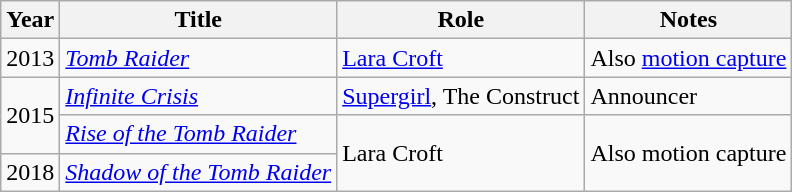<table class="wikitable sortable">
<tr>
<th>Year</th>
<th>Title</th>
<th>Role</th>
<th class="unsortable">Notes</th>
</tr>
<tr>
<td>2013</td>
<td><em><a href='#'>Tomb Raider</a></em></td>
<td><a href='#'>Lara Croft</a></td>
<td>Also <a href='#'>motion capture</a></td>
</tr>
<tr>
<td rowspan="2">2015</td>
<td><em><a href='#'>Infinite Crisis</a></em></td>
<td><a href='#'>Supergirl</a>, The Construct</td>
<td>Announcer</td>
</tr>
<tr>
<td><em><a href='#'>Rise of the Tomb Raider</a></em></td>
<td rowspan="2">Lara Croft</td>
<td rowspan="2">Also motion capture</td>
</tr>
<tr>
<td>2018</td>
<td><em><a href='#'>Shadow of the Tomb Raider</a></em></td>
</tr>
</table>
